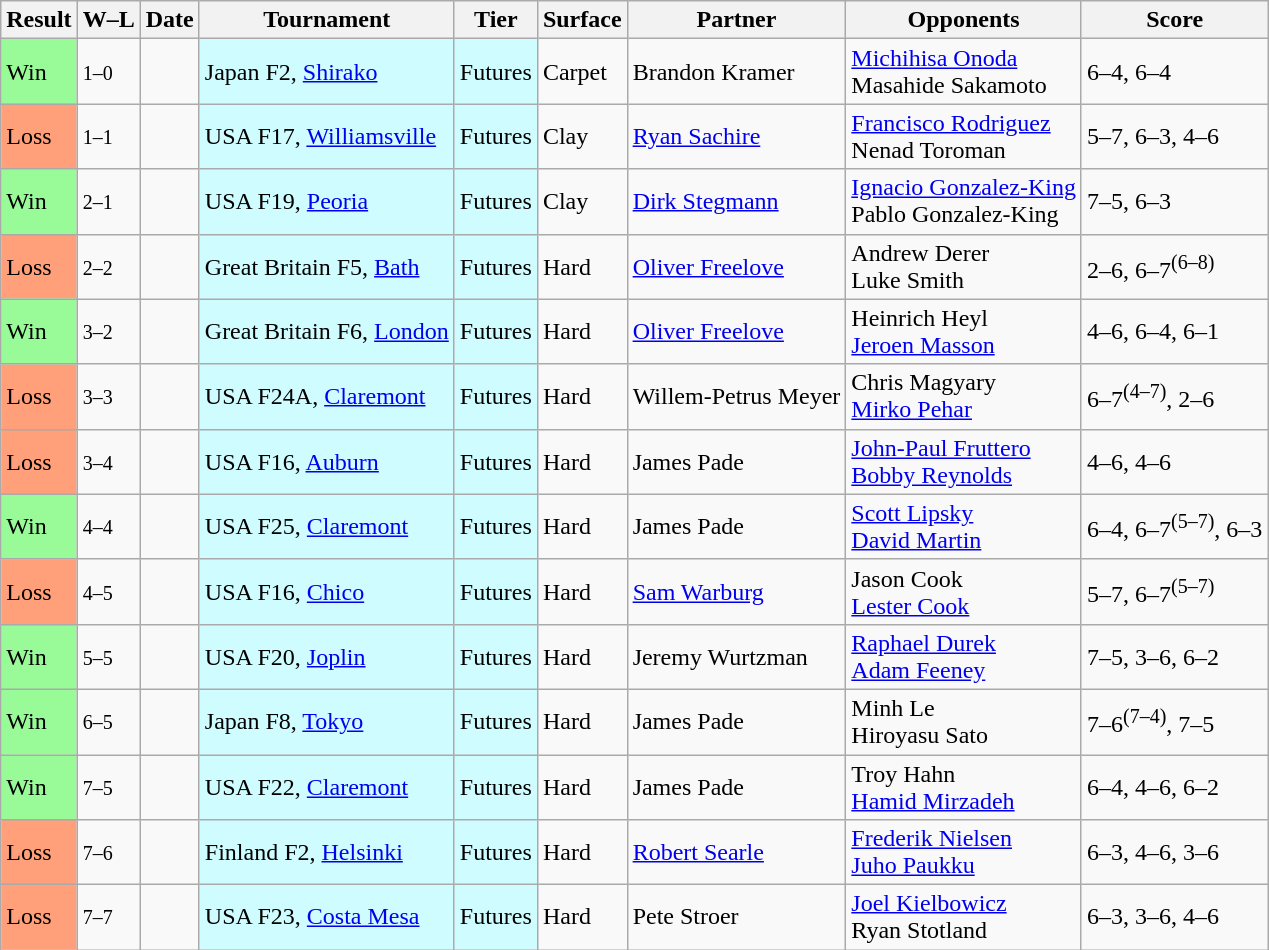<table class="sortable wikitable">
<tr>
<th>Result</th>
<th class="unsortable">W–L</th>
<th>Date</th>
<th>Tournament</th>
<th>Tier</th>
<th>Surface</th>
<th>Partner</th>
<th>Opponents</th>
<th class="unsortable">Score</th>
</tr>
<tr>
<td bgcolor=98FB98>Win</td>
<td><small>1–0</small></td>
<td></td>
<td style="background:#cffcff;">Japan F2, <a href='#'>Shirako</a></td>
<td style="background:#cffcff;">Futures</td>
<td>Carpet</td>
<td> Brandon Kramer</td>
<td> <a href='#'>Michihisa Onoda</a> <br>  Masahide Sakamoto</td>
<td>6–4, 6–4</td>
</tr>
<tr>
<td bgcolor=FFA07A>Loss</td>
<td><small>1–1</small></td>
<td></td>
<td style="background:#cffcff;">USA F17, <a href='#'>Williamsville</a></td>
<td style="background:#cffcff;">Futures</td>
<td>Clay</td>
<td> <a href='#'>Ryan Sachire</a></td>
<td> <a href='#'>Francisco Rodriguez</a> <br>  Nenad Toroman</td>
<td>5–7, 6–3, 4–6</td>
</tr>
<tr>
<td bgcolor=98FB98>Win</td>
<td><small>2–1</small></td>
<td></td>
<td style="background:#cffcff;">USA F19, <a href='#'>Peoria</a></td>
<td style="background:#cffcff;">Futures</td>
<td>Clay</td>
<td> <a href='#'>Dirk Stegmann</a></td>
<td> <a href='#'>Ignacio Gonzalez-King</a> <br>  Pablo Gonzalez-King</td>
<td>7–5, 6–3</td>
</tr>
<tr>
<td bgcolor=FFA07A>Loss</td>
<td><small>2–2</small></td>
<td></td>
<td style="background:#cffcff;">Great Britain F5, <a href='#'>Bath</a></td>
<td style="background:#cffcff;">Futures</td>
<td>Hard</td>
<td> <a href='#'>Oliver Freelove</a></td>
<td> Andrew Derer <br>  Luke Smith</td>
<td>2–6, 6–7<sup>(6–8)</sup></td>
</tr>
<tr>
<td bgcolor=98FB98>Win</td>
<td><small>3–2</small></td>
<td></td>
<td style="background:#cffcff;">Great Britain F6, <a href='#'>London</a></td>
<td style="background:#cffcff;">Futures</td>
<td>Hard</td>
<td> <a href='#'>Oliver Freelove</a></td>
<td> Heinrich Heyl <br>  <a href='#'>Jeroen Masson</a></td>
<td>4–6, 6–4, 6–1</td>
</tr>
<tr>
<td bgcolor=FFA07A>Loss</td>
<td><small>3–3</small></td>
<td></td>
<td style="background:#cffcff;">USA F24A, <a href='#'>Claremont</a></td>
<td style="background:#cffcff;">Futures</td>
<td>Hard</td>
<td> Willem-Petrus Meyer</td>
<td> Chris Magyary <br>  <a href='#'>Mirko Pehar</a></td>
<td>6–7<sup>(4–7)</sup>, 2–6</td>
</tr>
<tr>
<td bgcolor=FFA07A>Loss</td>
<td><small>3–4</small></td>
<td></td>
<td style="background:#cffcff;">USA F16, <a href='#'>Auburn</a></td>
<td style="background:#cffcff;">Futures</td>
<td>Hard</td>
<td> James Pade</td>
<td> <a href='#'>John-Paul Fruttero</a> <br>  <a href='#'>Bobby Reynolds</a></td>
<td>4–6, 4–6</td>
</tr>
<tr>
<td bgcolor=98FB98>Win</td>
<td><small>4–4</small></td>
<td></td>
<td style="background:#cffcff;">USA F25, <a href='#'>Claremont</a></td>
<td style="background:#cffcff;">Futures</td>
<td>Hard</td>
<td> James Pade</td>
<td> <a href='#'>Scott Lipsky</a> <br>  <a href='#'>David Martin</a></td>
<td>6–4, 6–7<sup>(5–7)</sup>, 6–3</td>
</tr>
<tr>
<td bgcolor=FFA07A>Loss</td>
<td><small>4–5</small></td>
<td></td>
<td style="background:#cffcff;">USA F16, <a href='#'>Chico</a></td>
<td style="background:#cffcff;">Futures</td>
<td>Hard</td>
<td> <a href='#'>Sam Warburg</a></td>
<td> Jason Cook <br>  <a href='#'>Lester Cook</a></td>
<td>5–7, 6–7<sup>(5–7)</sup></td>
</tr>
<tr>
<td bgcolor=98FB98>Win</td>
<td><small>5–5</small></td>
<td></td>
<td style="background:#cffcff;">USA F20, <a href='#'>Joplin</a></td>
<td style="background:#cffcff;">Futures</td>
<td>Hard</td>
<td> Jeremy Wurtzman</td>
<td> <a href='#'>Raphael Durek</a> <br>  <a href='#'>Adam Feeney</a></td>
<td>7–5, 3–6, 6–2</td>
</tr>
<tr>
<td bgcolor=98FB98>Win</td>
<td><small>6–5</small></td>
<td></td>
<td style="background:#cffcff;">Japan F8, <a href='#'>Tokyo</a></td>
<td style="background:#cffcff;">Futures</td>
<td>Hard</td>
<td> James Pade</td>
<td> Minh Le <br>  Hiroyasu Sato</td>
<td>7–6<sup>(7–4)</sup>, 7–5</td>
</tr>
<tr>
<td bgcolor=98FB98>Win</td>
<td><small>7–5</small></td>
<td></td>
<td style="background:#cffcff;">USA F22, <a href='#'>Claremont</a></td>
<td style="background:#cffcff;">Futures</td>
<td>Hard</td>
<td> James Pade</td>
<td> Troy Hahn <br>  <a href='#'>Hamid Mirzadeh</a></td>
<td>6–4, 4–6, 6–2</td>
</tr>
<tr>
<td bgcolor=FFA07A>Loss</td>
<td><small>7–6</small></td>
<td></td>
<td style="background:#cffcff;">Finland F2, <a href='#'>Helsinki</a></td>
<td style="background:#cffcff;">Futures</td>
<td>Hard</td>
<td> <a href='#'>Robert Searle</a></td>
<td> <a href='#'>Frederik Nielsen</a> <br>  <a href='#'>Juho Paukku</a></td>
<td>6–3, 4–6, 3–6</td>
</tr>
<tr>
<td bgcolor=FFA07A>Loss</td>
<td><small>7–7</small></td>
<td></td>
<td style="background:#cffcff;">USA F23, <a href='#'>Costa Mesa</a></td>
<td style="background:#cffcff;">Futures</td>
<td>Hard</td>
<td> Pete Stroer</td>
<td> <a href='#'>Joel Kielbowicz</a> <br>  Ryan Stotland</td>
<td>6–3, 3–6, 4–6</td>
</tr>
</table>
